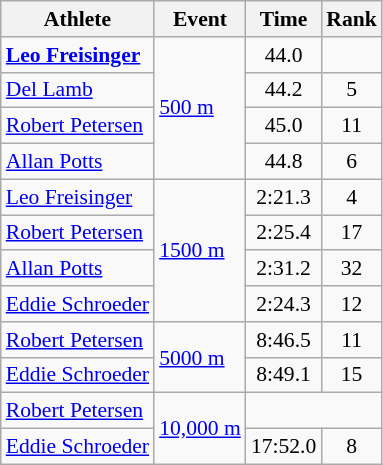<table class=wikitable style=font-size:90%;text-align:center>
<tr>
<th>Athlete</th>
<th>Event</th>
<th>Time</th>
<th>Rank</th>
</tr>
<tr>
<td align=left><strong><a href='#'>Leo Freisinger</a></strong></td>
<td align=left rowspan=4><a href='#'>500 m</a></td>
<td>44.0</td>
<td></td>
</tr>
<tr>
<td align=left><a href='#'>Del Lamb</a></td>
<td>44.2</td>
<td>5</td>
</tr>
<tr>
<td align=left><a href='#'>Robert Petersen</a></td>
<td>45.0</td>
<td>11</td>
</tr>
<tr>
<td align=left><a href='#'>Allan Potts</a></td>
<td>44.8</td>
<td>6</td>
</tr>
<tr>
<td align=left><a href='#'>Leo Freisinger</a></td>
<td align=left rowspan=4><a href='#'>1500 m</a></td>
<td>2:21.3</td>
<td>4</td>
</tr>
<tr>
<td align=left><a href='#'>Robert Petersen</a></td>
<td>2:25.4</td>
<td>17</td>
</tr>
<tr>
<td align=left><a href='#'>Allan Potts</a></td>
<td>2:31.2</td>
<td>32</td>
</tr>
<tr>
<td align=left><a href='#'>Eddie Schroeder</a></td>
<td>2:24.3</td>
<td>12</td>
</tr>
<tr>
<td align=left><a href='#'>Robert Petersen</a></td>
<td align=left rowspan=2><a href='#'>5000 m</a></td>
<td>8:46.5</td>
<td>11</td>
</tr>
<tr>
<td align=left><a href='#'>Eddie Schroeder</a></td>
<td>8:49.1</td>
<td>15</td>
</tr>
<tr>
<td align=left><a href='#'>Robert Petersen</a></td>
<td align=left rowspan=2><a href='#'>10,000 m</a></td>
<td colspan=2></td>
</tr>
<tr>
<td align=left><a href='#'>Eddie Schroeder</a></td>
<td>17:52.0</td>
<td>8</td>
</tr>
</table>
